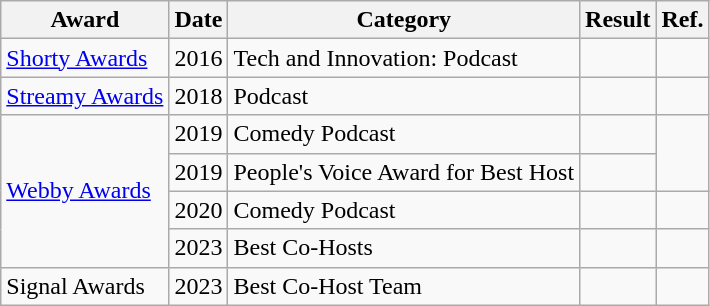<table class="wikitable sortable">
<tr>
<th>Award</th>
<th>Date</th>
<th>Category</th>
<th>Result</th>
<th>Ref.</th>
</tr>
<tr>
<td><a href='#'>Shorty Awards</a></td>
<td>2016</td>
<td>Tech and Innovation: Podcast</td>
<td></td>
<td></td>
</tr>
<tr>
<td><a href='#'>Streamy Awards</a></td>
<td>2018</td>
<td>Podcast</td>
<td></td>
<td></td>
</tr>
<tr>
<td rowspan="4"><a href='#'>Webby Awards</a></td>
<td>2019</td>
<td>Comedy Podcast</td>
<td></td>
<td rowspan="2"></td>
</tr>
<tr>
<td>2019</td>
<td>People's Voice Award for Best Host</td>
<td></td>
</tr>
<tr>
<td>2020</td>
<td>Comedy Podcast</td>
<td></td>
<td></td>
</tr>
<tr>
<td>2023</td>
<td>Best Co-Hosts</td>
<td></td>
<td></td>
</tr>
<tr>
<td>Signal Awards</td>
<td>2023</td>
<td>Best Co-Host Team</td>
<td></td>
<td></td>
</tr>
</table>
